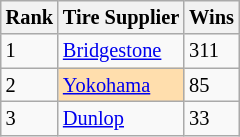<table class="wikitable sortable mw-collapsible mw-collapsed" style="font-size:85%;">
<tr>
<th>Rank</th>
<th>Tire Supplier</th>
<th>Wins</th>
</tr>
<tr>
<td>1</td>
<td> <a href='#'>Bridgestone</a></td>
<td>311</td>
</tr>
<tr>
<td>2</td>
<td style="background:NavajoWhite;"> <a href='#'>Yokohama</a></td>
<td>85</td>
</tr>
<tr>
<td>3</td>
<td> <a href='#'>Dunlop</a></td>
<td>33</td>
</tr>
</table>
